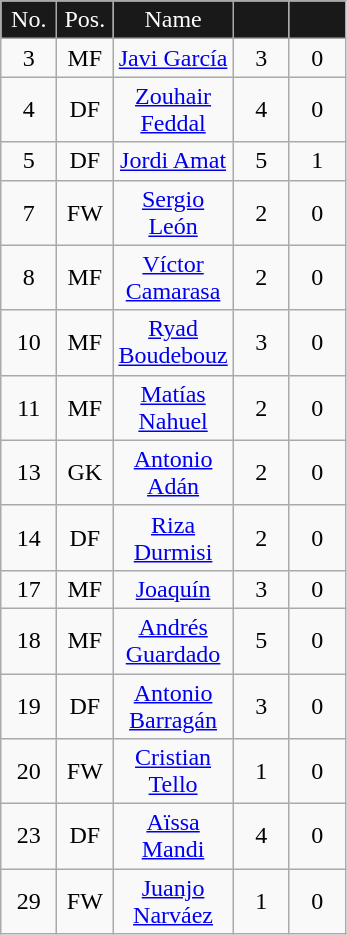<table class="wikitable" style="text-align:center;">
<tr>
<td style="background:#191919; color:white; width:30px;">No.</td>
<td style="background:#191919; color:white; width:30px;">Pos.</td>
<td style="background:#191919; color:white; width:0;">Name</td>
<td style="background:#191919; color:white; width:30px;"></td>
<td style="background:#191919; color:white; width:30px;"></td>
</tr>
<tr>
<td>3</td>
<td>MF</td>
<td> <a href='#'>Javi García</a></td>
<td>3</td>
<td>0</td>
</tr>
<tr>
<td>4</td>
<td>DF</td>
<td> <a href='#'>Zouhair Feddal</a></td>
<td>4</td>
<td>0</td>
</tr>
<tr>
<td>5</td>
<td>DF</td>
<td> <a href='#'>Jordi Amat</a></td>
<td>5</td>
<td>1</td>
</tr>
<tr>
<td>7</td>
<td>FW</td>
<td> <a href='#'>Sergio León</a></td>
<td>2</td>
<td>0</td>
</tr>
<tr>
<td>8</td>
<td>MF</td>
<td> <a href='#'>Víctor Camarasa</a></td>
<td>2</td>
<td>0</td>
</tr>
<tr>
<td>10</td>
<td>MF</td>
<td> <a href='#'>Ryad Boudebouz</a></td>
<td>3</td>
<td>0</td>
</tr>
<tr>
<td>11</td>
<td>MF</td>
<td> <a href='#'>Matías Nahuel</a></td>
<td>2</td>
<td>0</td>
</tr>
<tr>
<td>13</td>
<td>GK</td>
<td> <a href='#'>Antonio Adán</a></td>
<td>2</td>
<td>0</td>
</tr>
<tr>
<td>14</td>
<td>DF</td>
<td> <a href='#'>Riza Durmisi</a></td>
<td>2</td>
<td>0</td>
</tr>
<tr>
<td>17</td>
<td>MF</td>
<td> <a href='#'>Joaquín</a></td>
<td>3</td>
<td>0</td>
</tr>
<tr>
<td>18</td>
<td>MF</td>
<td> <a href='#'>Andrés Guardado</a></td>
<td>5</td>
<td>0</td>
</tr>
<tr>
<td>19</td>
<td>DF</td>
<td> <a href='#'>Antonio Barragán</a></td>
<td>3</td>
<td>0</td>
</tr>
<tr>
<td>20</td>
<td>FW</td>
<td> <a href='#'>Cristian Tello</a></td>
<td>1</td>
<td>0</td>
</tr>
<tr>
<td>23</td>
<td>DF</td>
<td> <a href='#'>Aïssa Mandi</a></td>
<td>4</td>
<td>0</td>
</tr>
<tr>
<td>29</td>
<td>FW</td>
<td> <a href='#'>Juanjo Narváez</a></td>
<td>1</td>
<td>0</td>
</tr>
</table>
